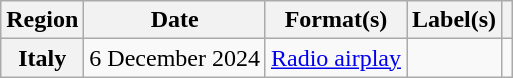<table class="wikitable plainrowheaders">
<tr>
<th scope="col">Region</th>
<th scope="col">Date</th>
<th scope="col">Format(s)</th>
<th scope="col">Label(s)</th>
<th scope="col"></th>
</tr>
<tr>
<th scope="row">Italy</th>
<td>6 December 2024</td>
<td><a href='#'>Radio airplay</a></td>
<td></td>
<td style="text-align:center"></td>
</tr>
</table>
